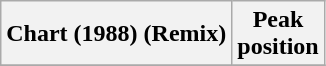<table class="wikitable">
<tr>
<th>Chart (1988) (Remix)</th>
<th>Peak<br>position</th>
</tr>
<tr>
</tr>
</table>
